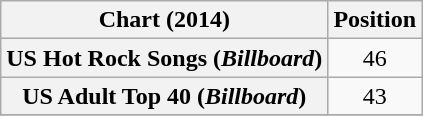<table class="wikitable plainrowheaders sortable">
<tr>
<th>Chart (2014)</th>
<th>Position</th>
</tr>
<tr>
<th scope="row">US Hot Rock Songs (<em>Billboard</em>)</th>
<td style="text-align:center;">46</td>
</tr>
<tr>
<th scope="row">US Adult Top 40 (<em>Billboard</em>)</th>
<td style="text-align:center;">43</td>
</tr>
<tr>
</tr>
</table>
